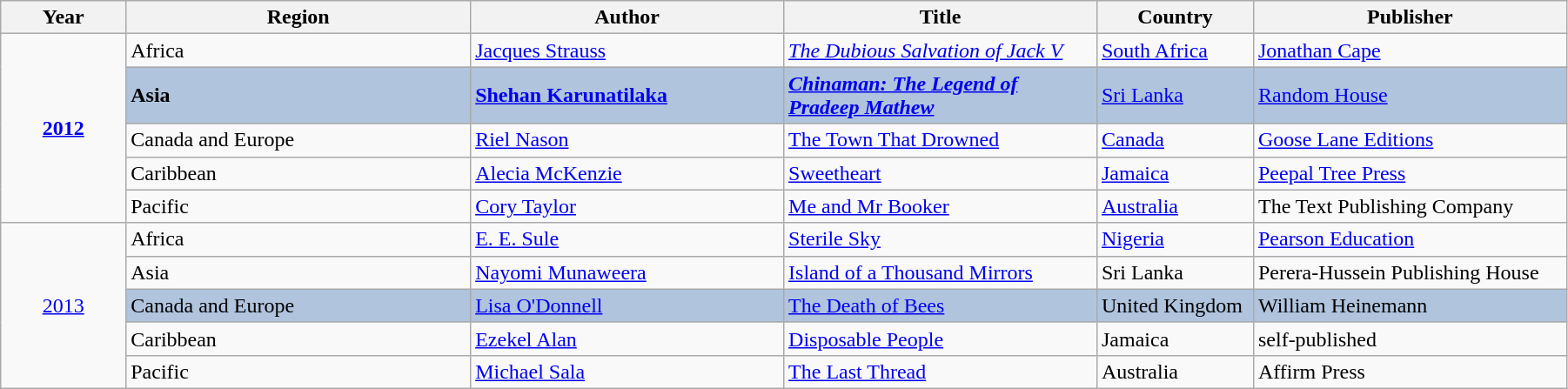<table class="wikitable" width="95%">
<tr>
<th width="8%">Year</th>
<th width="22%">Region</th>
<th width="20%">Author</th>
<th width="20%">Title</th>
<th width="10%">Country</th>
<th width="20%">Publisher</th>
</tr>
<tr>
<td rowspan="5" style="text-align:center;"><strong><a href='#'>2012</a></strong></td>
<td>Africa</td>
<td><a href='#'>Jacques Strauss</a></td>
<td><em><a href='#'>The Dubious Salvation of Jack V</a></em></td>
<td><a href='#'>South Africa</a></td>
<td><a href='#'>Jonathan Cape</a></td>
</tr>
<tr>
<td style="background:#B0C4DE;"><strong> Asia</strong></td>
<td style="background:#B0C4DE;"><strong> <a href='#'>Shehan Karunatilaka</a></strong></td>
<td style="background:#B0C4DE;"><strong> <em><a href='#'>Chinaman: The Legend of Pradeep Mathew</a><strong><em></td>
<td style="background:#B0C4DE;"></strong><a href='#'>Sri Lanka</a><strong></td>
<td style="background:#B0C4DE;"></strong> <a href='#'>Random House</a> <strong></td>
</tr>
<tr>
<td>Canada and Europe</td>
<td><a href='#'>Riel Nason</a></td>
<td></em><a href='#'>The Town That Drowned</a><em></td>
<td><a href='#'>Canada</a></td>
<td><a href='#'>Goose Lane Editions</a></td>
</tr>
<tr>
<td>Caribbean</td>
<td><a href='#'>Alecia McKenzie</a></td>
<td></em><a href='#'>Sweetheart</a><em></td>
<td><a href='#'>Jamaica</a></td>
<td><a href='#'>Peepal Tree Press</a></td>
</tr>
<tr>
<td>Pacific</td>
<td><a href='#'>Cory Taylor</a></td>
<td></em><a href='#'>Me and Mr Booker</a><em></td>
<td><a href='#'>Australia</a></td>
<td>The Text Publishing Company</td>
</tr>
<tr>
<td rowspan="5" style="text-align:center;"></strong><a href='#'>2013</a><strong></td>
<td>Africa</td>
<td><a href='#'>E. E. Sule</a></td>
<td></em><a href='#'>Sterile Sky</a><em></td>
<td><a href='#'>Nigeria</a></td>
<td><a href='#'>Pearson Education</a></td>
</tr>
<tr>
<td>Asia</td>
<td><a href='#'>Nayomi Munaweera</a></td>
<td></em><a href='#'>Island of a Thousand Mirrors</a><em></td>
<td>Sri Lanka</td>
<td>Perera-Hussein Publishing House</td>
</tr>
<tr>
<td style="background:#B0C4DE;"></strong> Canada and Europe <strong></td>
<td style="background:#B0C4DE;"></strong> <a href='#'>Lisa O'Donnell</a> <strong></td>
<td style="background:#B0C4DE;"></strong> </em><a href='#'>The Death of Bees</a><em> <strong></td>
<td style="background:#B0C4DE;"></strong> United Kingdom <strong></td>
<td style="background:#B0C4DE;"></strong> William Heinemann <strong></td>
</tr>
<tr>
<td>Caribbean</td>
<td><a href='#'>Ezekel Alan</a></td>
<td></em><a href='#'>Disposable People</a><em></td>
<td>Jamaica</td>
<td>self-published</td>
</tr>
<tr>
<td>Pacific</td>
<td><a href='#'>Michael Sala</a></td>
<td></em><a href='#'>The Last Thread</a><em></td>
<td>Australia</td>
<td>Affirm Press</td>
</tr>
</table>
